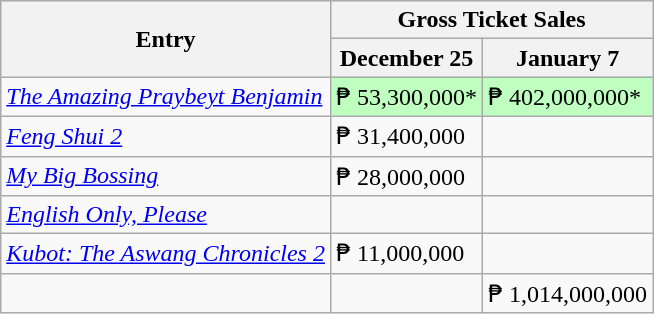<table class="wikitable sortable" style="text align: center">
<tr bgcolor="#efefef">
<th rowspan="2">Entry</th>
<th colspan="6">Gross Ticket Sales</th>
</tr>
<tr>
<th>December 25</th>
<th>January 7</th>
</tr>
<tr>
<td><em><a href='#'>The Amazing Praybeyt Benjamin</a></em></td>
<td data-sort-value="1" style="background:#BFFFC0;">₱ 53,300,000*</td>
<td data-sort-value="1" style="background:#BFFFC0;">₱ 402,000,000*</td>
</tr>
<tr>
<td><em><a href='#'>Feng Shui 2</a></em></td>
<td data-sort-value="2">₱ 31,400,000</td>
<td data-sort-value="2"></td>
</tr>
<tr>
<td><em><a href='#'>My Big Bossing</a></em></td>
<td data-sort-value="3">₱ 28,000,000</td>
<td data-sort-value="3"></td>
</tr>
<tr>
<td><em><a href='#'>English Only, Please</a></em></td>
<td data-sort-value="5"></td>
<td data-sort-value="4"></td>
</tr>
<tr>
<td><em><a href='#'>Kubot: The Aswang Chronicles 2</a></em></td>
<td data-sort-value="4">₱ 11,000,000</td>
<td data-sort-value="5"></td>
</tr>
<tr>
<td></td>
<td><strong></strong></td>
<td>₱ 1,014,000,000</td>
</tr>
</table>
